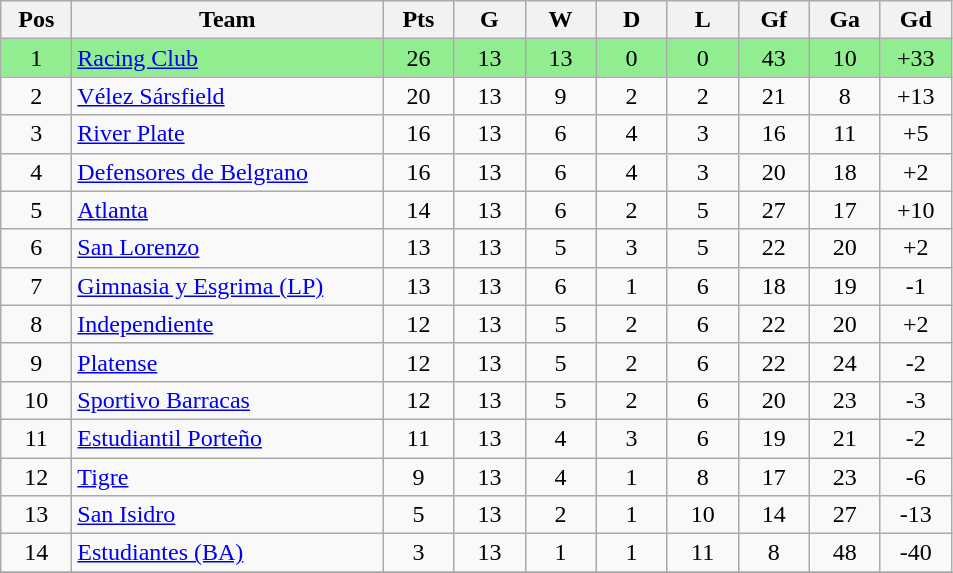<table class="wikitable" style="text-align:center">
<tr>
<th width=40px>Pos</th>
<th width=200px>Team</th>
<th width=40px>Pts</th>
<th width=40px>G</th>
<th width=40px>W</th>
<th width=40px>D</th>
<th width=40px>L</th>
<th width=40px>Gf</th>
<th width=40px>Ga</th>
<th width=40px>Gd</th>
</tr>
<tr bgcolor="lightgreen">
<td>1</td>
<td align="left"><a href='#'>Racing Club</a></td>
<td>26</td>
<td>13</td>
<td>13</td>
<td>0</td>
<td>0</td>
<td>43</td>
<td>10</td>
<td>+33</td>
</tr>
<tr>
<td>2</td>
<td align="left"><a href='#'>Vélez Sársfield</a></td>
<td>20</td>
<td>13</td>
<td>9</td>
<td>2</td>
<td>2</td>
<td>21</td>
<td>8</td>
<td>+13</td>
</tr>
<tr>
<td>3</td>
<td align="left"><a href='#'>River Plate</a></td>
<td>16</td>
<td>13</td>
<td>6</td>
<td>4</td>
<td>3</td>
<td>16</td>
<td>11</td>
<td>+5</td>
</tr>
<tr>
<td>4</td>
<td align="left"><a href='#'>Defensores de Belgrano</a></td>
<td>16</td>
<td>13</td>
<td>6</td>
<td>4</td>
<td>3</td>
<td>20</td>
<td>18</td>
<td>+2</td>
</tr>
<tr>
<td>5</td>
<td align="left"><a href='#'>Atlanta</a></td>
<td>14</td>
<td>13</td>
<td>6</td>
<td>2</td>
<td>5</td>
<td>27</td>
<td>17</td>
<td>+10</td>
</tr>
<tr>
<td>6</td>
<td align="left"><a href='#'>San Lorenzo</a></td>
<td>13</td>
<td>13</td>
<td>5</td>
<td>3</td>
<td>5</td>
<td>22</td>
<td>20</td>
<td>+2</td>
</tr>
<tr>
<td>7</td>
<td align="left"><a href='#'>Gimnasia y Esgrima (LP)</a></td>
<td>13</td>
<td>13</td>
<td>6</td>
<td>1</td>
<td>6</td>
<td>18</td>
<td>19</td>
<td>-1</td>
</tr>
<tr>
<td>8</td>
<td align="left"><a href='#'>Independiente</a></td>
<td>12</td>
<td>13</td>
<td>5</td>
<td>2</td>
<td>6</td>
<td>22</td>
<td>20</td>
<td>+2</td>
</tr>
<tr>
<td>9</td>
<td align="left"><a href='#'>Platense</a></td>
<td>12</td>
<td>13</td>
<td>5</td>
<td>2</td>
<td>6</td>
<td>22</td>
<td>24</td>
<td>-2</td>
</tr>
<tr>
<td>10</td>
<td align="left"><a href='#'>Sportivo Barracas</a></td>
<td>12</td>
<td>13</td>
<td>5</td>
<td>2</td>
<td>6</td>
<td>20</td>
<td>23</td>
<td>-3</td>
</tr>
<tr>
<td>11</td>
<td align="left"><a href='#'>Estudiantil Porteño</a></td>
<td>11</td>
<td>13</td>
<td>4</td>
<td>3</td>
<td>6</td>
<td>19</td>
<td>21</td>
<td>-2</td>
</tr>
<tr>
<td>12</td>
<td align="left"><a href='#'>Tigre</a></td>
<td>9</td>
<td>13</td>
<td>4</td>
<td>1</td>
<td>8</td>
<td>17</td>
<td>23</td>
<td>-6</td>
</tr>
<tr>
<td>13</td>
<td align="left"><a href='#'>San Isidro</a></td>
<td>5</td>
<td>13</td>
<td>2</td>
<td>1</td>
<td>10</td>
<td>14</td>
<td>27</td>
<td>-13</td>
</tr>
<tr>
<td>14</td>
<td align="left"><a href='#'>Estudiantes (BA)</a></td>
<td>3</td>
<td>13</td>
<td>1</td>
<td>1</td>
<td>11</td>
<td>8</td>
<td>48</td>
<td>-40</td>
</tr>
<tr>
</tr>
</table>
